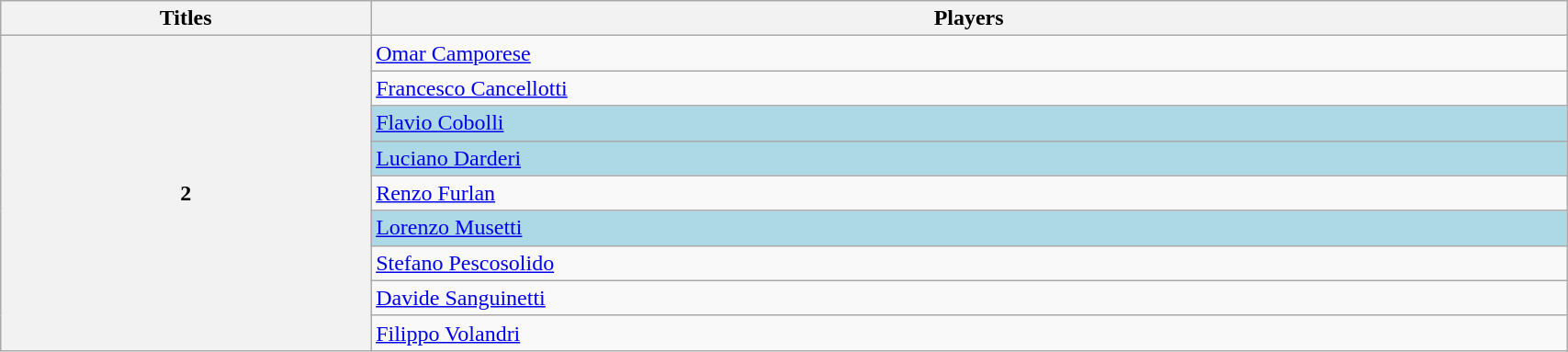<table class="wikitable" width=90% style="font-size:100%; text-align:left;">
<tr>
<th>Titles</th>
<th>Players</th>
</tr>
<tr>
<th rowspan=9>2</th>
<td><a href='#'>Omar Camporese</a></td>
</tr>
<tr>
<td><a href='#'>Francesco Cancellotti</a></td>
</tr>
<tr>
<td bgcolor=lightblue><a href='#'>Flavio Cobolli</a></td>
</tr>
<tr>
<td bgcolor=lightblue><a href='#'>Luciano Darderi</a></td>
</tr>
<tr>
<td><a href='#'>Renzo Furlan</a></td>
</tr>
<tr>
<td bgcolor=lightblue><a href='#'>Lorenzo Musetti</a></td>
</tr>
<tr>
<td><a href='#'>Stefano Pescosolido</a></td>
</tr>
<tr>
<td><a href='#'>Davide Sanguinetti</a></td>
</tr>
<tr>
<td><a href='#'>Filippo Volandri</a></td>
</tr>
</table>
